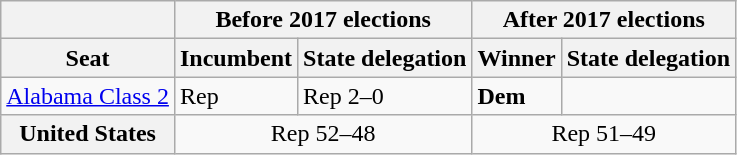<table class="wikitable">
<tr>
<th> </th>
<th colspan=2>Before 2017 elections</th>
<th colspan=2>After 2017 elections</th>
</tr>
<tr>
<th>Seat</th>
<th>Incumbent</th>
<th>State delegation</th>
<th>Winner</th>
<th>State delegation</th>
</tr>
<tr>
<td><a href='#'>Alabama Class 2</a></td>
<td>Rep</td>
<td>Rep 2–0</td>
<td><strong>Dem</strong></td>
<td></td>
</tr>
<tr class="sortbottom" |>
<th>United States</th>
<td colspan="2" align="center" >Rep 52–48</td>
<td colspan="2" align="center" >Rep 51–49</td>
</tr>
</table>
